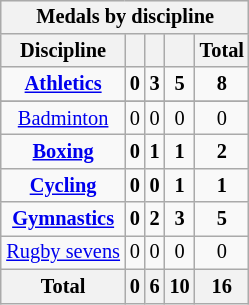<table class="wikitable" style="font-size:85%" align="right">
<tr bgcolor="#efefef">
<th colspan=6>Medals by discipline</th>
</tr>
<tr style="text-align:center;">
<th>Discipline</th>
<th></th>
<th></th>
<th></th>
<th>Total</th>
</tr>
<tr style="text-align:center; font-weight:bold;">
<td><a href='#'>Athletics</a></td>
<td>0</td>
<td>3</td>
<td>5</td>
<td>8</td>
</tr>
<tr>
</tr>
<tr style="text-align:center;">
<td><a href='#'>Badminton</a></td>
<td>0</td>
<td>0</td>
<td>0</td>
<td>0</td>
</tr>
<tr style="text-align:center; font-weight:bold;">
<td><a href='#'>Boxing</a></td>
<td>0</td>
<td>1</td>
<td>1</td>
<td>2</td>
</tr>
<tr style="text-align:center; font-weight:bold;">
<td><a href='#'>Cycling</a></td>
<td>0</td>
<td>0</td>
<td>1</td>
<td>1</td>
</tr>
<tr style="text-align:center; font-weight:bold;">
<td><a href='#'>Gymnastics</a></td>
<td>0</td>
<td>2</td>
<td>3</td>
<td>5</td>
</tr>
<tr style="text-align:center;">
<td><a href='#'>Rugby sevens</a></td>
<td>0</td>
<td>0</td>
<td>0</td>
<td>0</td>
</tr>
<tr style="text-align:center;">
<th>Total</th>
<th>0</th>
<th>6</th>
<th>10</th>
<th>16</th>
</tr>
</table>
